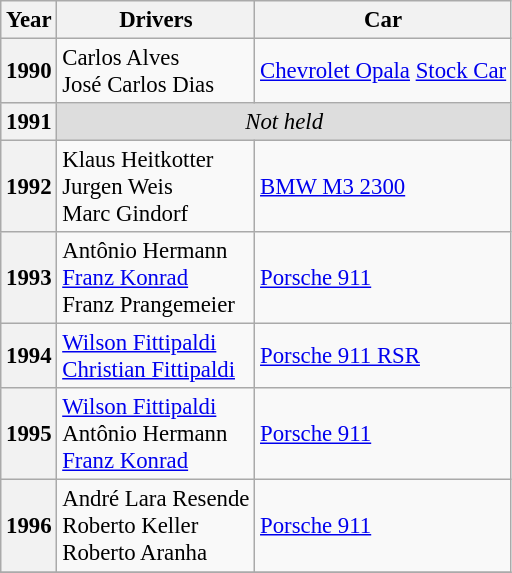<table class="wikitable" style="font-size: 95%;">
<tr>
<th>Year</th>
<th>Drivers</th>
<th>Car</th>
</tr>
<tr>
<th>1990</th>
<td> Carlos Alves<br>  José Carlos Dias</td>
<td><a href='#'>Chevrolet Opala</a> <a href='#'>Stock Car</a></td>
</tr>
<tr style="background:#DDDDDD;">
<th>1991</th>
<td colspan="2" align="center"><em>Not held</em></td>
</tr>
<tr>
<th>1992</th>
<td> Klaus Heitkotter<br>  Jurgen Weis<br>  Marc Gindorf</td>
<td><a href='#'>BMW M3 2300</a></td>
</tr>
<tr>
<th>1993</th>
<td> Antônio Hermann<br>  <a href='#'>Franz Konrad</a><br>  Franz Prangemeier</td>
<td><a href='#'>Porsche 911</a></td>
</tr>
<tr>
<th>1994</th>
<td> <a href='#'>Wilson Fittipaldi</a><br>  <a href='#'>Christian Fittipaldi</a></td>
<td><a href='#'>Porsche 911 RSR</a></td>
</tr>
<tr>
<th>1995</th>
<td> <a href='#'>Wilson Fittipaldi</a><br>  Antônio Hermann<br>  <a href='#'>Franz Konrad</a></td>
<td><a href='#'>Porsche 911</a></td>
</tr>
<tr>
<th>1996</th>
<td> André Lara Resende<br>  Roberto Keller<br>  Roberto Aranha</td>
<td><a href='#'>Porsche 911</a></td>
</tr>
<tr>
</tr>
</table>
